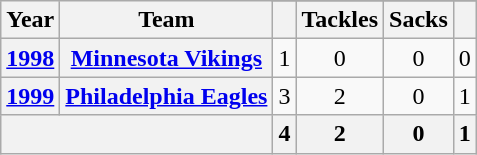<table class="wikitable" style="text-align:center;">
<tr>
<th rowspan="2">Year</th>
<th rowspan="2">Team</th>
</tr>
<tr>
<th></th>
<th>Tackles</th>
<th>Sacks</th>
<th></th>
</tr>
<tr>
<th><a href='#'>1998</a></th>
<th><a href='#'>Minnesota Vikings</a></th>
<td>1</td>
<td>0</td>
<td>0</td>
<td>0</td>
</tr>
<tr>
<th><a href='#'>1999</a></th>
<th><a href='#'>Philadelphia Eagles</a></th>
<td>3</td>
<td>2</td>
<td>0</td>
<td>1</td>
</tr>
<tr>
<th colspan="2"></th>
<th>4</th>
<th>2</th>
<th>0</th>
<th>1</th>
</tr>
</table>
